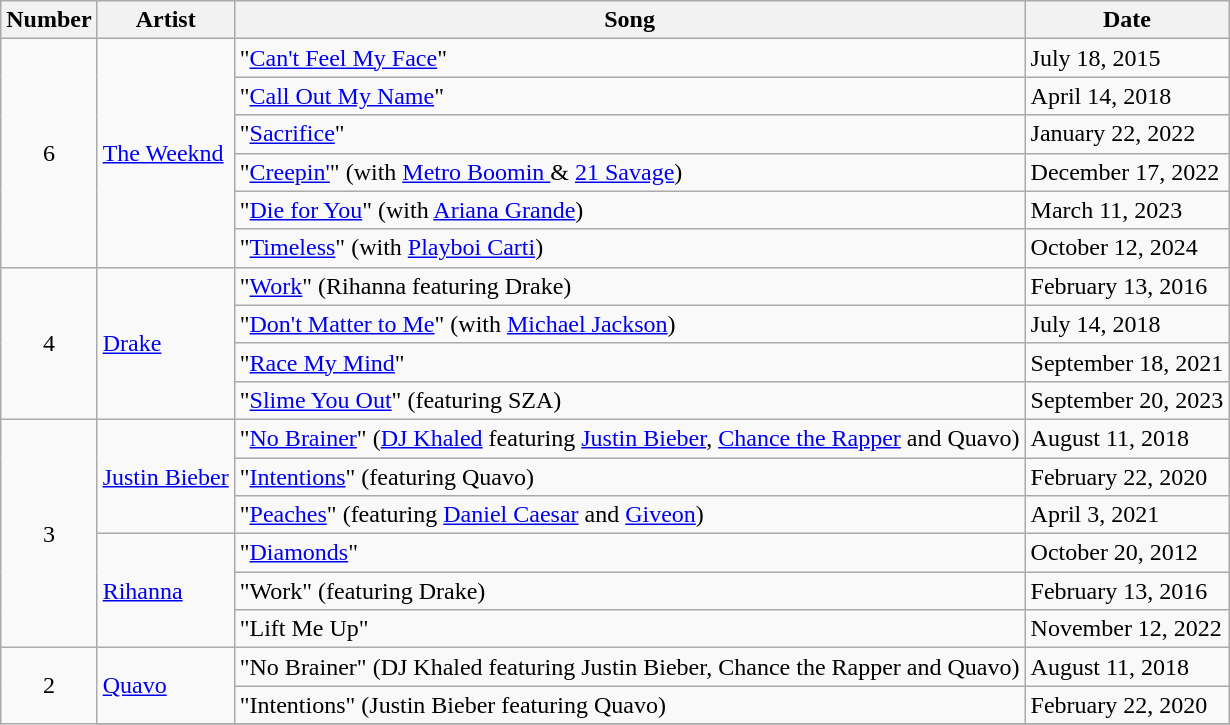<table class="wikitable">
<tr>
<th>Number</th>
<th>Artist</th>
<th>Song</th>
<th>Date</th>
</tr>
<tr>
<td style="text-align:center;"rowspan="6">6</td>
<td rowspan="6"><a href='#'>The Weeknd</a></td>
<td>"<a href='#'>Can't Feel My Face</a>"</td>
<td>July 18, 2015</td>
</tr>
<tr>
<td>"<a href='#'>Call Out My Name</a>"</td>
<td>April 14, 2018</td>
</tr>
<tr>
<td>"<a href='#'>Sacrifice</a>"</td>
<td>January 22, 2022</td>
</tr>
<tr>
<td>"<a href='#'>Creepin'</a>" (with <a href='#'>Metro Boomin </a> & <a href='#'>21 Savage</a>)</td>
<td>December 17, 2022</td>
</tr>
<tr>
<td>"<a href='#'>Die for You</a>" (with <a href='#'>Ariana Grande</a>)</td>
<td>March 11, 2023</td>
</tr>
<tr>
<td>"<a href='#'>Timeless</a>" (with <a href='#'>Playboi Carti</a>)</td>
<td>October 12, 2024</td>
</tr>
<tr>
<td rowspan="4" style="text-align:center;">4</td>
<td rowspan="4"><a href='#'>Drake</a></td>
<td>"<a href='#'>Work</a>" (Rihanna featuring Drake)</td>
<td>February 13, 2016</td>
</tr>
<tr>
<td>"<a href='#'>Don't Matter to Me</a>" (with <a href='#'>Michael Jackson</a>)</td>
<td>July 14, 2018</td>
</tr>
<tr>
<td>"<a href='#'>Race My Mind</a>"</td>
<td>September 18, 2021</td>
</tr>
<tr>
<td>"<a href='#'>Slime You Out</a>" (featuring SZA)</td>
<td>September 20, 2023</td>
</tr>
<tr>
<td style="text-align:center;" rowspan="6">3</td>
<td rowspan="3"><a href='#'>Justin Bieber</a></td>
<td>"<a href='#'>No Brainer</a>" (<a href='#'>DJ Khaled</a> featuring <a href='#'>Justin Bieber</a>, <a href='#'>Chance the Rapper</a> and Quavo)</td>
<td>August 11, 2018</td>
</tr>
<tr>
<td>"<a href='#'>Intentions</a>" (featuring Quavo)</td>
<td>February 22, 2020</td>
</tr>
<tr>
<td>"<a href='#'>Peaches</a>" (featuring <a href='#'>Daniel Caesar</a> and <a href='#'>Giveon</a>)</td>
<td>April 3, 2021</td>
</tr>
<tr>
<td rowspan="3"><a href='#'>Rihanna</a></td>
<td>"<a href='#'>Diamonds</a>"</td>
<td>October 20, 2012</td>
</tr>
<tr>
<td>"Work" (featuring Drake)</td>
<td>February 13, 2016</td>
</tr>
<tr>
<td>"Lift Me Up"</td>
<td>November 12, 2022</td>
</tr>
<tr>
<td style="text-align:center;"rowspan="4">2</td>
<td rowspan="2"><a href='#'>Quavo</a></td>
<td>"No Brainer" (DJ Khaled featuring Justin Bieber, Chance the Rapper and Quavo)</td>
<td>August 11, 2018</td>
</tr>
<tr>
<td>"Intentions" (Justin Bieber featuring Quavo)</td>
<td>February 22, 2020</td>
</tr>
<tr>
</tr>
</table>
